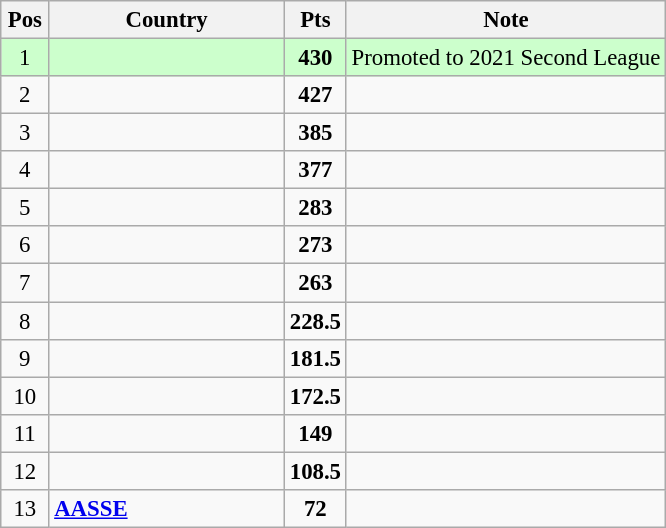<table class="wikitable" style="text-align: center; font-size:95%">
<tr>
<th width="25">Pos</th>
<th width="150">Country</th>
<th width="25">Pts</th>
<th>Note</th>
</tr>
<tr bgcolor=ccffcc>
<td>1</td>
<td align="left"><strong></strong></td>
<td><strong>430</strong></td>
<td rowspan=1>Promoted to 2021 Second League</td>
</tr>
<tr>
<td>2</td>
<td align="left"><strong></strong></td>
<td><strong>427</strong></td>
<td></td>
</tr>
<tr>
<td>3</td>
<td align="left"><strong></strong></td>
<td><strong>385</strong></td>
<td></td>
</tr>
<tr>
<td>4</td>
<td align="left"><strong></strong></td>
<td><strong>377</strong></td>
<td></td>
</tr>
<tr>
<td>5</td>
<td align="left"><strong></strong></td>
<td><strong>283</strong></td>
<td></td>
</tr>
<tr>
<td>6</td>
<td align="left"><strong></strong></td>
<td><strong>273</strong></td>
<td></td>
</tr>
<tr>
<td>7</td>
<td align="left"><strong></strong></td>
<td><strong>263</strong></td>
<td></td>
</tr>
<tr>
<td>8</td>
<td align="left"><strong></strong></td>
<td><strong>228.5</strong></td>
<td></td>
</tr>
<tr>
<td>9</td>
<td align="left"><strong></strong></td>
<td><strong>181.5</strong></td>
<td></td>
</tr>
<tr>
<td>10</td>
<td align="left"><strong></strong></td>
<td><strong>172.5</strong></td>
<td></td>
</tr>
<tr>
<td>11</td>
<td align="left"><strong></strong></td>
<td><strong>149</strong></td>
<td></td>
</tr>
<tr>
<td>12</td>
<td align="left"><strong></strong></td>
<td><strong>108.5</strong></td>
<td></td>
</tr>
<tr>
<td>13</td>
<td align="left"> <strong><a href='#'>AASSE</a></strong></td>
<td><strong>72</strong></td>
<td></td>
</tr>
</table>
